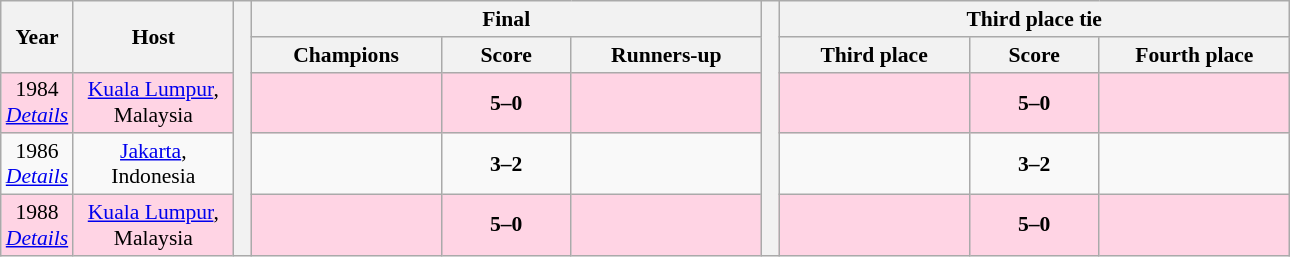<table class=wikitable style="font-size:90%; text-align:center"|->
<tr>
<th rowspan=2 width=40>Year</th>
<th rowspan=2 width=100>Host</th>
<th width=5 rowspan=5></th>
<th colspan=3>Final</th>
<th width=5 rowspan=5></th>
<th colspan=3>Third place tie</th>
</tr>
<tr bgcolor=#EFEFEF>
<th width=120>Champions</th>
<th width=80>Score</th>
<th width=120>Runners-up</th>
<th width=120>Third place</th>
<th width=80>Score</th>
<th width=120>Fourth place</th>
</tr>
<tr bgcolor=#FFD4E4>
<td>1984<br><em><a href='#'>Details</a></em></td>
<td><a href='#'>Kuala Lumpur</a>, Malaysia</td>
<td><strong></strong></td>
<td><strong>5–0</strong></td>
<td></td>
<td></td>
<td><strong>5–0</strong></td>
<td></td>
</tr>
<tr>
<td>1986<br><em><a href='#'>Details</a></em></td>
<td><a href='#'>Jakarta</a>, Indonesia</td>
<td><strong></strong></td>
<td><strong>3–2</strong></td>
<td></td>
<td></td>
<td><strong>3–2</strong></td>
<td></td>
</tr>
<tr bgcolor=#FFD4E4>
<td>1988<br><em><a href='#'>Details</a></em></td>
<td><a href='#'>Kuala Lumpur</a>, Malaysia</td>
<td><strong></strong></td>
<td><strong>5–0</strong></td>
<td></td>
<td></td>
<td><strong>5–0</strong></td>
<td></td>
</tr>
</table>
